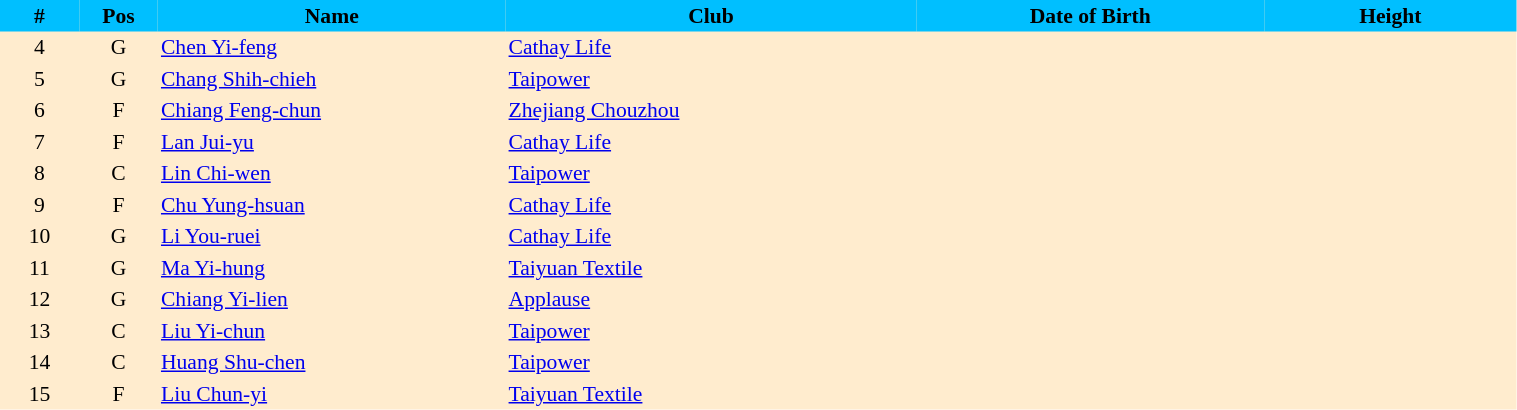<table border=0 cellpadding=2 cellspacing=0  |- bgcolor=#FFECCE style="text-align:center; font-size:90%;" width=80%>
<tr bgcolor=#00BFFF>
<th width=5%>#</th>
<th width=5%>Pos</th>
<th width=22%>Name</th>
<th width=26%>Club</th>
<th width=22%>Date of Birth</th>
<th width=16%>Height</th>
</tr>
<tr>
<td>4</td>
<td>G</td>
<td align=left><a href='#'>Chen Yi-feng</a></td>
<td align=left> <a href='#'>Cathay Life</a></td>
<td align=left></td>
<td></td>
</tr>
<tr>
<td>5</td>
<td>G</td>
<td align=left><a href='#'>Chang Shih-chieh</a></td>
<td align=left> <a href='#'>Taipower</a></td>
<td align=left></td>
<td></td>
</tr>
<tr>
<td>6</td>
<td>F</td>
<td align=left><a href='#'>Chiang Feng-chun</a></td>
<td align=left> <a href='#'>Zhejiang Chouzhou</a></td>
<td align=left></td>
<td></td>
</tr>
<tr>
<td>7</td>
<td>F</td>
<td align=left><a href='#'>Lan Jui-yu</a></td>
<td align=left> <a href='#'>Cathay Life</a></td>
<td align=left></td>
<td></td>
</tr>
<tr>
<td>8</td>
<td>C</td>
<td align=left><a href='#'>Lin Chi-wen</a></td>
<td align=left> <a href='#'>Taipower</a></td>
<td align=left></td>
<td></td>
</tr>
<tr>
<td>9</td>
<td>F</td>
<td align=left><a href='#'>Chu Yung-hsuan</a></td>
<td align=left> <a href='#'>Cathay Life</a></td>
<td align=left></td>
<td></td>
</tr>
<tr>
<td>10</td>
<td>G</td>
<td align=left><a href='#'>Li You-ruei</a></td>
<td align=left> <a href='#'>Cathay Life</a></td>
<td align=left></td>
<td></td>
</tr>
<tr>
<td>11</td>
<td>G</td>
<td align=left><a href='#'>Ma Yi-hung</a></td>
<td align=left> <a href='#'>Taiyuan Textile</a></td>
<td align=left></td>
<td></td>
</tr>
<tr>
<td>12</td>
<td>G</td>
<td align=left><a href='#'>Chiang Yi-lien</a></td>
<td align=left> <a href='#'>Applause</a></td>
<td align=left></td>
<td></td>
</tr>
<tr>
<td>13</td>
<td>C</td>
<td align=left><a href='#'>Liu Yi-chun</a></td>
<td align=left> <a href='#'>Taipower</a></td>
<td align=left></td>
<td></td>
</tr>
<tr>
<td>14</td>
<td>C</td>
<td align=left><a href='#'>Huang Shu-chen</a></td>
<td align=left> <a href='#'>Taipower</a></td>
<td align=left></td>
<td></td>
</tr>
<tr>
<td>15</td>
<td>F</td>
<td align=left><a href='#'>Liu Chun-yi</a></td>
<td align=left> <a href='#'>Taiyuan Textile</a></td>
<td align=left></td>
<td></td>
</tr>
</table>
